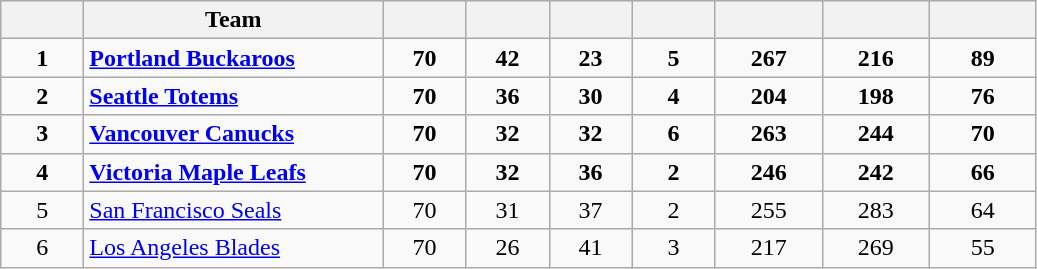<table class="wikitable sortable">
<tr>
<th scope="col" style="width:3em"></th>
<th scope="col" style="width:12em">Team</th>
<th scope="col" style="width:3em" class="unsortable"></th>
<th scope="col" style="width:3em"></th>
<th scope="col" style="width:3em"></th>
<th scope="col" style="width:3em"></th>
<th scope="col" style="width:4em"></th>
<th scope="col" style="width:4em"></th>
<th scope="col" style="width:4em"></th>
</tr>
<tr style="text-align:center;font-weight:bold;">
<td>1</td>
<td style="text-align:left;"><a href='#'>Portland Buckaroos</a></td>
<td>70</td>
<td>42</td>
<td>23</td>
<td>5</td>
<td>267</td>
<td>216</td>
<td>89</td>
</tr>
<tr style="text-align:center;font-weight:bold;">
<td>2</td>
<td style="text-align:left;"><a href='#'>Seattle Totems</a></td>
<td>70</td>
<td>36</td>
<td>30</td>
<td>4</td>
<td>204</td>
<td>198</td>
<td>76</td>
</tr>
<tr style="text-align:center;font-weight:bold;">
<td>3</td>
<td style="text-align:left;"><a href='#'>Vancouver Canucks</a></td>
<td>70</td>
<td>32</td>
<td>32</td>
<td>6</td>
<td>263</td>
<td>244</td>
<td>70</td>
</tr>
<tr style="text-align:center;font-weight:bold;">
<td>4</td>
<td style="text-align:left;"><a href='#'>Victoria Maple Leafs</a></td>
<td>70</td>
<td>32</td>
<td>36</td>
<td>2</td>
<td>246</td>
<td>242</td>
<td>66</td>
</tr>
<tr style="text-align:center;">
<td>5</td>
<td style="text-align:left;"><a href='#'>San Francisco Seals</a></td>
<td>70</td>
<td>31</td>
<td>37</td>
<td>2</td>
<td>255</td>
<td>283</td>
<td>64</td>
</tr>
<tr style="text-align:center;">
<td>6</td>
<td style="text-align:left;"><a href='#'>Los Angeles Blades</a></td>
<td>70</td>
<td>26</td>
<td>41</td>
<td>3</td>
<td>217</td>
<td>269</td>
<td>55</td>
</tr>
</table>
